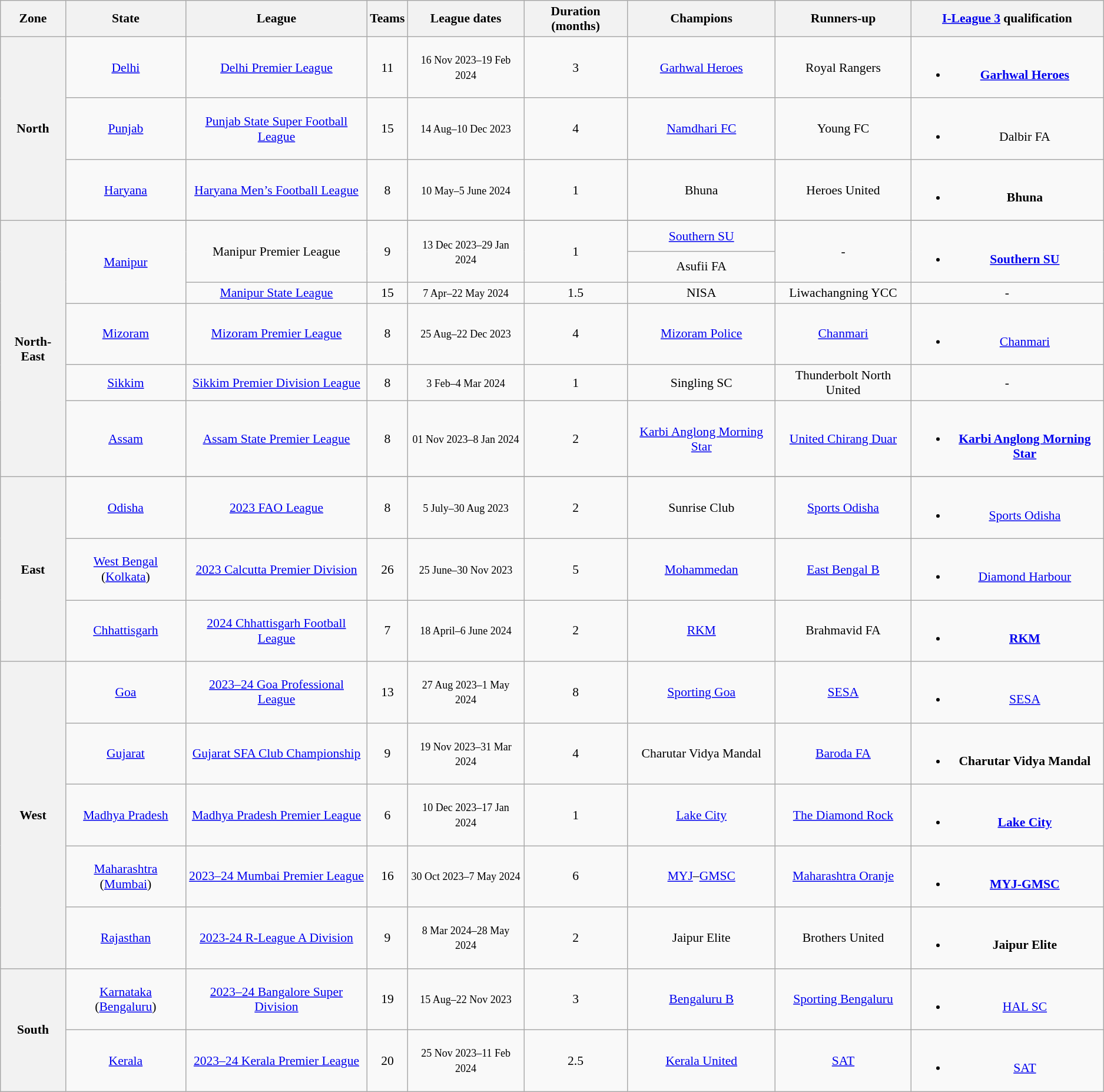<table class="wikitable sortable" style="text-align: center; font-size:90%">
<tr>
<th>Zone</th>
<th>State</th>
<th>League</th>
<th>Teams</th>
<th>League dates</th>
<th>Duration (months)</th>
<th>Champions</th>
<th>Runners-up</th>
<th><a href='#'>I-League 3</a> qualification</th>
</tr>
<tr>
<th rowspan="3"><strong>North</strong></th>
<td><a href='#'>Delhi</a></td>
<td><a href='#'>Delhi Premier League</a></td>
<td align="center">11</td>
<td><small>16 Nov 2023–19 Feb 2024</small></td>
<td>3</td>
<td><a href='#'>Garhwal Heroes</a></td>
<td>Royal Rangers</td>
<td><br><ul><li><strong><a href='#'>Garhwal Heroes</a></strong></li></ul></td>
</tr>
<tr>
<td><a href='#'>Punjab</a></td>
<td><a href='#'>Punjab State Super Football League</a></td>
<td align="center">15</td>
<td><small>14 Aug–10 Dec 2023</small></td>
<td>4</td>
<td><a href='#'>Namdhari FC</a></td>
<td>Young FC</td>
<td><br><ul><li>Dalbir FA</li></ul></td>
</tr>
<tr>
<td><a href='#'>Haryana</a></td>
<td><a href='#'>Haryana Men’s Football League</a></td>
<td align="center">8</td>
<td><small>10 May–5 June 2024</small></td>
<td>1</td>
<td>Bhuna</td>
<td>Heroes United</td>
<td><br><ul><li><strong>Bhuna</strong></li></ul></td>
</tr>
<tr>
<th rowspan="7"><strong>North-East</strong></th>
</tr>
<tr>
<td rowspan="3"><a href='#'>Manipur</a></td>
<td rowspan="2">Manipur Premier League</td>
<td rowspan="2" align="center">9</td>
<td rowspan="2"><small>13 Dec 2023–29 Jan 2024</small></td>
<td rowspan="2">1</td>
<td><a href='#'>Southern SU</a></td>
<td rowspan="2">-</td>
<td rowspan="2"><br><ul><li><strong><a href='#'>Southern SU</a></strong></li></ul></td>
</tr>
<tr>
<td>Asufii FA</td>
</tr>
<tr>
<td><a href='#'>Manipur State League</a></td>
<td align="center">15</td>
<td><small>7 Apr–22 May 2024</small></td>
<td>1.5</td>
<td>NISA</td>
<td>Liwachangning YCC</td>
<td>-</td>
</tr>
<tr>
<td><a href='#'>Mizoram</a></td>
<td><a href='#'>Mizoram Premier League</a></td>
<td align="center">8</td>
<td><small>25 Aug–22 Dec 2023</small></td>
<td>4</td>
<td><a href='#'>Mizoram Police</a></td>
<td><a href='#'>Chanmari</a></td>
<td><br><ul><li><a href='#'>Chanmari</a></li></ul></td>
</tr>
<tr>
<td><a href='#'>Sikkim</a></td>
<td><a href='#'>Sikkim Premier Division League</a></td>
<td align="center">8</td>
<td><small>3 Feb–4 Mar 2024</small></td>
<td>1</td>
<td>Singling SC</td>
<td>Thunderbolt North United</td>
<td>-</td>
</tr>
<tr>
<td><a href='#'>Assam</a></td>
<td><a href='#'>Assam State Premier League</a></td>
<td align="center">8</td>
<td><small>01 Nov 2023–8 Jan 2024</small></td>
<td>2</td>
<td><a href='#'>Karbi Anglong Morning Star</a></td>
<td><a href='#'>United Chirang Duar</a></td>
<td><br><ul><li><strong><a href='#'>Karbi Anglong Morning Star</a></strong></li></ul></td>
</tr>
<tr>
<th rowspan="4"><strong>East</strong></th>
</tr>
<tr>
<td><a href='#'>Odisha</a></td>
<td><a href='#'>2023 FAO League</a></td>
<td align="center">8</td>
<td><small>5 July–30 Aug 2023</small></td>
<td>2</td>
<td>Sunrise Club</td>
<td><a href='#'>Sports Odisha</a></td>
<td><br><ul><li><a href='#'>Sports Odisha</a></li></ul></td>
</tr>
<tr>
<td><a href='#'>West Bengal</a> (<a href='#'>Kolkata</a>)</td>
<td><a href='#'>2023 Calcutta Premier Division</a></td>
<td align="center">26</td>
<td><small>25 June–30 Nov 2023</small></td>
<td>5</td>
<td><a href='#'>Mohammedan</a></td>
<td><a href='#'>East Bengal B</a></td>
<td><br><ul><li><a href='#'>Diamond Harbour</a></li></ul></td>
</tr>
<tr>
<td><a href='#'>Chhattisgarh</a></td>
<td><a href='#'>2024 Chhattisgarh Football League</a></td>
<td align="center">7</td>
<td><small>18 April–6 June 2024</small></td>
<td>2</td>
<td><a href='#'>RKM</a></td>
<td>Brahmavid FA</td>
<td><br><ul><li><strong><a href='#'>RKM</a></strong></li></ul></td>
</tr>
<tr>
<th rowspan="5"><strong>West</strong></th>
<td><a href='#'>Goa</a></td>
<td><a href='#'>2023–24 Goa Professional League</a></td>
<td align="center">13</td>
<td><small>27 Aug 2023–1 May 2024</small></td>
<td>8</td>
<td><a href='#'>Sporting Goa</a></td>
<td><a href='#'>SESA</a></td>
<td><br><ul><li><a href='#'>SESA</a></li></ul></td>
</tr>
<tr>
<td><a href='#'>Gujarat</a></td>
<td><a href='#'>Gujarat SFA Club Championship</a></td>
<td align="center">9</td>
<td><small>19 Nov 2023–31 Mar 2024</small></td>
<td>4</td>
<td>Charutar Vidya Mandal</td>
<td><a href='#'>Baroda FA</a></td>
<td><br><ul><li><strong>Charutar Vidya Mandal</strong></li></ul></td>
</tr>
<tr>
<td><a href='#'>Madhya Pradesh</a></td>
<td><a href='#'>Madhya Pradesh Premier League</a></td>
<td align="center">6</td>
<td><small>10 Dec 2023–17 Jan 2024</small></td>
<td>1</td>
<td><a href='#'>Lake City</a></td>
<td><a href='#'>The Diamond Rock</a></td>
<td><br><ul><li><strong><a href='#'>Lake City</a></strong></li></ul></td>
</tr>
<tr>
<td><a href='#'>Maharashtra</a> (<a href='#'>Mumbai</a>)</td>
<td><a href='#'>2023–24 Mumbai Premier League</a></td>
<td align="center">16</td>
<td><small>30 Oct 2023–7 May 2024</small></td>
<td>6</td>
<td><a href='#'>MYJ</a>–<a href='#'>GMSC</a></td>
<td><a href='#'>Maharashtra Oranje</a></td>
<td><br><ul><li><strong><a href='#'>MYJ-GMSC</a></strong></li></ul></td>
</tr>
<tr>
<td><a href='#'>Rajasthan</a></td>
<td><a href='#'>2023-24 R-League A Division</a></td>
<td>9</td>
<td><small>8 Mar 2024–28 May 2024</small></td>
<td>2</td>
<td>Jaipur Elite</td>
<td>Brothers United</td>
<td><br><ul><li><strong>Jaipur Elite</strong></li></ul></td>
</tr>
<tr>
<th rowspan="2"><strong>South</strong></th>
<td><a href='#'>Karnataka</a> (<a href='#'>Bengaluru</a>)</td>
<td><a href='#'>2023–24 Bangalore Super Division</a></td>
<td align="center">19</td>
<td><small>15 Aug–22 Nov 2023</small></td>
<td>3</td>
<td><a href='#'>Bengaluru B</a></td>
<td><a href='#'>Sporting Bengaluru</a></td>
<td><br><ul><li><a href='#'>HAL SC</a></li></ul></td>
</tr>
<tr>
<td><a href='#'>Kerala</a></td>
<td><a href='#'>2023–24 Kerala Premier League</a></td>
<td align="center">20</td>
<td><small>25 Nov 2023–11 Feb 2024</small></td>
<td>2.5</td>
<td><a href='#'>Kerala United</a></td>
<td><a href='#'>SAT</a></td>
<td><br><ul><li><a href='#'>SAT</a></li></ul></td>
</tr>
</table>
